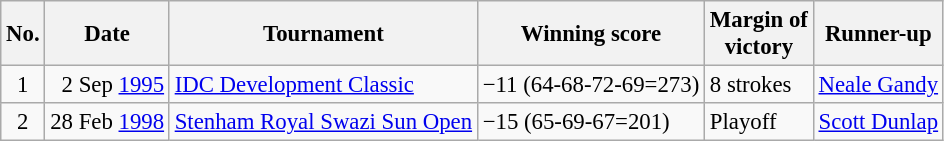<table class="wikitable" style="font-size:95%;">
<tr>
<th>No.</th>
<th>Date</th>
<th>Tournament</th>
<th>Winning score</th>
<th>Margin of<br>victory</th>
<th>Runner-up</th>
</tr>
<tr>
<td align=center>1</td>
<td align=right>2 Sep <a href='#'>1995</a></td>
<td><a href='#'>IDC Development Classic</a></td>
<td>−11 (64-68-72-69=273)</td>
<td>8 strokes</td>
<td> <a href='#'>Neale Gandy</a></td>
</tr>
<tr>
<td align=center>2</td>
<td align=right>28 Feb <a href='#'>1998</a></td>
<td><a href='#'>Stenham Royal Swazi Sun Open</a></td>
<td>−15 (65-69-67=201)</td>
<td>Playoff</td>
<td> <a href='#'>Scott Dunlap</a></td>
</tr>
</table>
